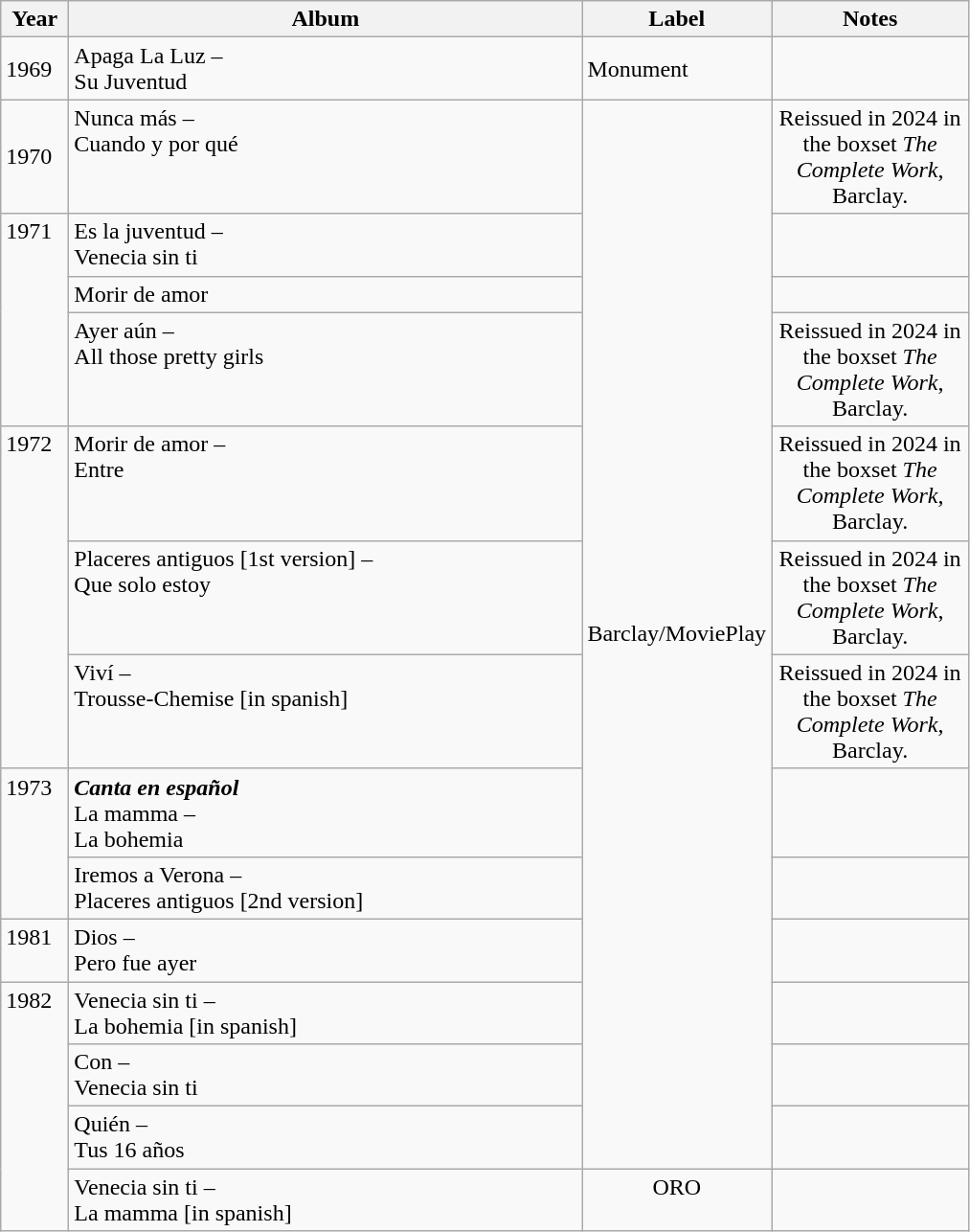<table class="wikitable">
<tr>
<th align="left" valign="top" width="40">Year</th>
<th align="left" valign="top" width="350" ">Album</th>
<th align="center" valign="top" width="70">Label</th>
<th align="left" valign="top" width="130">Notes</th>
</tr>
<tr>
<td>1969</td>
<td>Apaga La Luz –<br>Su Juventud</td>
<td>Monument</td>
<td></td>
</tr>
<tr>
<td>1970</td>
<td align="left" valign="top">Nunca más –<br>Cuando y por qué</td>
<td rowspan="13">Barclay/MoviePlay</td>
<td align="center" valign="top">Reissued in 2024 in the boxset <em>The Complete Work</em>, Barclay.</td>
</tr>
<tr>
<td rowspan="3" align="left" valign="top">1971</td>
<td align="left" valign="top">Es la juventud –<br>Venecia sin ti</td>
<td align="center" valign="top"></td>
</tr>
<tr>
<td align="left" valign="top">Morir de amor</td>
<td align="center" valign="top"></td>
</tr>
<tr>
<td align="left" valign="top">Ayer aún –<br>All those pretty girls</td>
<td align="center" valign="top">Reissued in 2024 in the boxset <em>The Complete Work</em>, Barclay.</td>
</tr>
<tr>
<td rowspan="3" align="left" valign="top">1972</td>
<td align="left" valign="top">Morir de amor –<br>Entre</td>
<td align="center" valign="top">Reissued in 2024 in the boxset <em>The Complete Work</em>, Barclay.</td>
</tr>
<tr>
<td align="left" valign="top">Placeres antiguos [1st version] –<br>Que solo estoy</td>
<td align="center" valign="top">Reissued in 2024 in the boxset <em>The Complete Work</em>, Barclay.</td>
</tr>
<tr>
<td align="left" valign="top">Viví –<br>Trousse-Chemise [in spanish]</td>
<td align="center" valign="top">Reissued in 2024 in the boxset <em>The Complete Work</em>, Barclay.</td>
</tr>
<tr>
<td rowspan="2" align="left" valign="top">1973</td>
<td align="left" valign="top"><strong><em>Canta en español</em></strong><br>La mamma –<br>La bohemia</td>
<td align="center" valign="top"></td>
</tr>
<tr>
<td align="left" valign="top">Iremos a Verona –<br>Placeres antiguos [2nd version]</td>
<td align="center" valign="top"></td>
</tr>
<tr>
<td align="left" valign="top">1981</td>
<td align="left" valign="top">Dios –<br>Pero fue ayer</td>
<td align="center" valign="top"></td>
</tr>
<tr>
<td rowspan="4" align="left" valign="top">1982</td>
<td align="left" valign="top">Venecia sin ti –<br>La bohemia [in spanish]</td>
<td align="center" valign="top"></td>
</tr>
<tr>
<td align="left" valign="top">Con –<br>Venecia sin ti</td>
<td align="center" valign="top"></td>
</tr>
<tr>
<td align="left" valign="top">Quién –<br>Tus 16 años</td>
<td align="center" valign="top"></td>
</tr>
<tr>
<td align="left" valign="top">Venecia sin ti –<br>La mamma [in spanish]</td>
<td align="center" valign="top">ORO</td>
<td align="center" valign="top"></td>
</tr>
</table>
